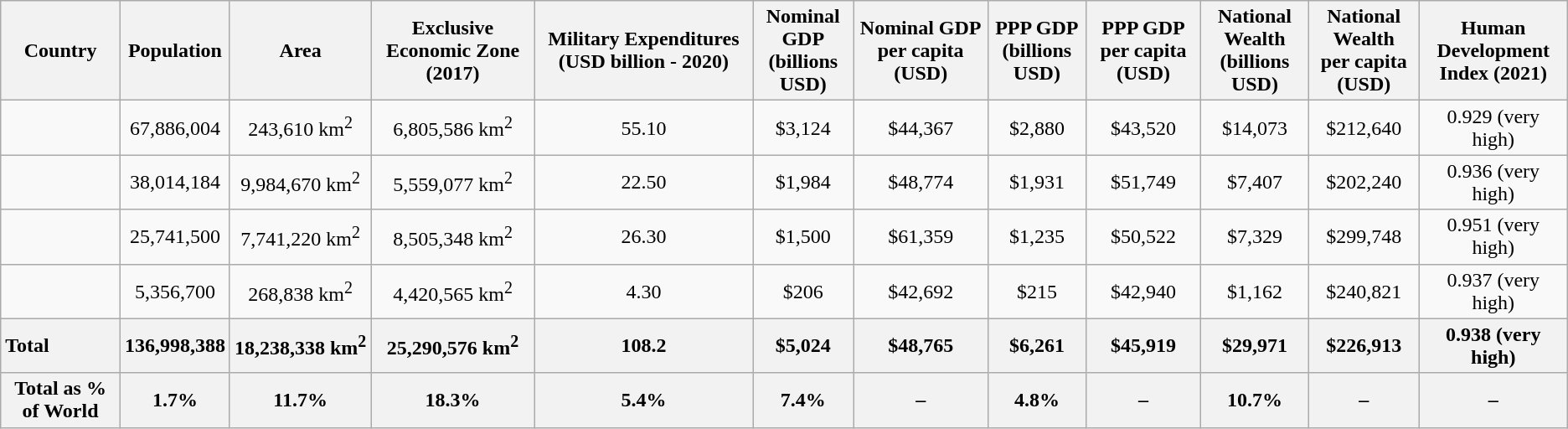<table class="wikitable sortable" style="border:1px solid #aaa; text-align: center;">
<tr>
<th>Country</th>
<th>Population</th>
<th>Area</th>
<th>Exclusive<br>Economic
Zone (2017)</th>
<th>Military Expenditures (USD billion - 2020)</th>
<th>Nominal GDP<br>(billions USD)</th>
<th>Nominal GDP per capita<br>(USD)</th>
<th>PPP GDP<br>(billions USD)</th>
<th>PPP GDP per capita<br>(USD)</th>
<th>National Wealth<br>(billions USD)</th>
<th>National Wealth<br>per capita (USD)</th>
<th>Human Development<br>Index (2021)</th>
</tr>
<tr>
<td style="text-align:left;"></td>
<td>67,886,004</td>
<td>243,610 km<sup>2</sup></td>
<td>6,805,586 km<sup>2</sup></td>
<td>55.10</td>
<td style="text-align:center;">$3,124</td>
<td>$44,367</td>
<td>$2,880</td>
<td>$43,520</td>
<td>$14,073</td>
<td>$212,640</td>
<td>0.929 (very high)</td>
</tr>
<tr>
<td style="text-align:left;"></td>
<td>38,014,184</td>
<td>9,984,670 km<sup>2</sup></td>
<td>5,559,077 km<sup>2</sup></td>
<td>22.50</td>
<td style="text-align:center;">$1,984</td>
<td>$48,774</td>
<td>$1,931</td>
<td>$51,749</td>
<td>$7,407</td>
<td>$202,240</td>
<td>0.936 (very high)</td>
</tr>
<tr>
<td style="text-align:left;"></td>
<td>25,741,500</td>
<td>7,741,220 km<sup>2</sup></td>
<td>8,505,348 km<sup>2</sup></td>
<td>26.30</td>
<td style="text-align:center;">$1,500</td>
<td>$61,359</td>
<td>$1,235</td>
<td>$50,522</td>
<td>$7,329</td>
<td>$299,748</td>
<td>0.951 (very high)</td>
</tr>
<tr>
<td style="text-align:left;"></td>
<td>5,356,700</td>
<td>268,838 km<sup>2</sup></td>
<td>4,420,565 km<sup>2</sup></td>
<td>4.30</td>
<td style="text-align:center;">$206</td>
<td>$42,692</td>
<td>$215</td>
<td>$42,940</td>
<td>$1,162</td>
<td>$240,821</td>
<td>0.937 (very high)</td>
</tr>
<tr>
<th style="text-align:left;">Total</th>
<th>136,998,388</th>
<th>18,238,338 km<sup>2</sup></th>
<th>25,290,576 km<sup>2</sup></th>
<th>108.2</th>
<th>$5,024</th>
<th>$48,765</th>
<th>$6,261</th>
<th>$45,919</th>
<th>$29,971</th>
<th>$226,913</th>
<th>0.938 (very high)</th>
</tr>
<tr>
<th>Total as % of World</th>
<th>1.7%</th>
<th>11.7%</th>
<th>18.3%</th>
<th>5.4%</th>
<th>7.4%</th>
<th>–</th>
<th>4.8%</th>
<th>–</th>
<th>10.7%</th>
<th>–</th>
<th>–</th>
</tr>
</table>
